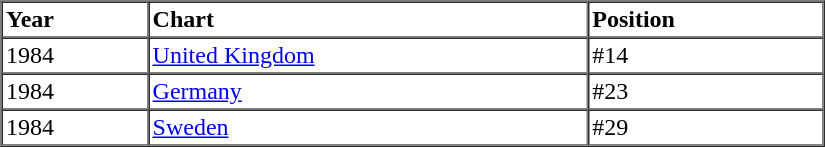<table border="1" cellspacing="0" cellpadding="2" style="width:550px;">
<tr>
<th align="left">Year</th>
<th align="left">Chart</th>
<th align="left">Position</th>
</tr>
<tr>
<td>1984</td>
<td><a href='#'>United Kingdom</a></td>
<td>#14</td>
</tr>
<tr>
<td>1984</td>
<td><a href='#'>Germany</a></td>
<td>#23</td>
</tr>
<tr>
<td>1984</td>
<td><a href='#'>Sweden</a></td>
<td>#29</td>
</tr>
</table>
